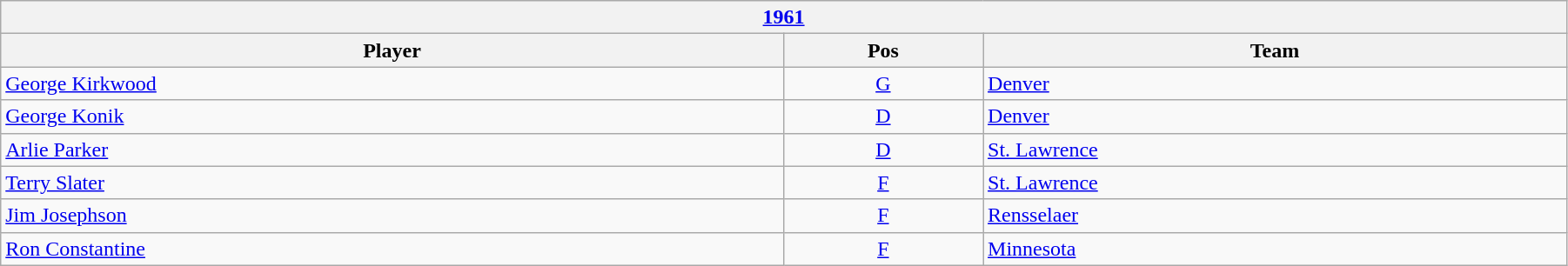<table class="wikitable" width=95%>
<tr>
<th colspan=3><a href='#'>1961</a></th>
</tr>
<tr>
<th>Player</th>
<th>Pos</th>
<th>Team</th>
</tr>
<tr>
<td><a href='#'>George Kirkwood</a></td>
<td style="text-align:center;"><a href='#'>G</a></td>
<td><a href='#'>Denver</a></td>
</tr>
<tr>
<td><a href='#'>George Konik</a></td>
<td style="text-align:center;"><a href='#'>D</a></td>
<td><a href='#'>Denver</a></td>
</tr>
<tr>
<td><a href='#'>Arlie Parker</a></td>
<td style="text-align:center;"><a href='#'>D</a></td>
<td><a href='#'>St. Lawrence</a></td>
</tr>
<tr>
<td><a href='#'>Terry Slater</a></td>
<td style="text-align:center;"><a href='#'>F</a></td>
<td><a href='#'>St. Lawrence</a></td>
</tr>
<tr>
<td><a href='#'>Jim Josephson</a></td>
<td style="text-align:center;"><a href='#'>F</a></td>
<td><a href='#'>Rensselaer</a></td>
</tr>
<tr>
<td><a href='#'>Ron Constantine</a></td>
<td style="text-align:center;"><a href='#'>F</a></td>
<td><a href='#'>Minnesota</a></td>
</tr>
</table>
